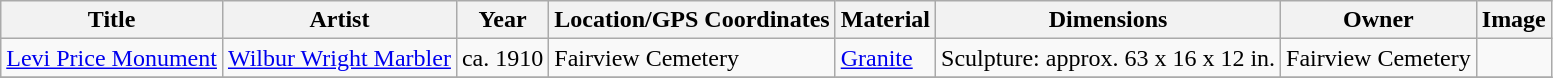<table class="wikitable sortable">
<tr>
<th>Title</th>
<th>Artist</th>
<th>Year</th>
<th>Location/GPS Coordinates</th>
<th>Material</th>
<th>Dimensions</th>
<th>Owner</th>
<th>Image</th>
</tr>
<tr>
<td><a href='#'>Levi Price Monument</a></td>
<td><a href='#'>Wilbur Wright Marbler</a></td>
<td>ca. 1910</td>
<td>Fairview Cemetery</td>
<td><a href='#'>Granite</a></td>
<td>Sculpture: approx. 63 x 16 x 12 in.</td>
<td>Fairview Cemetery</td>
<td></td>
</tr>
<tr>
</tr>
</table>
